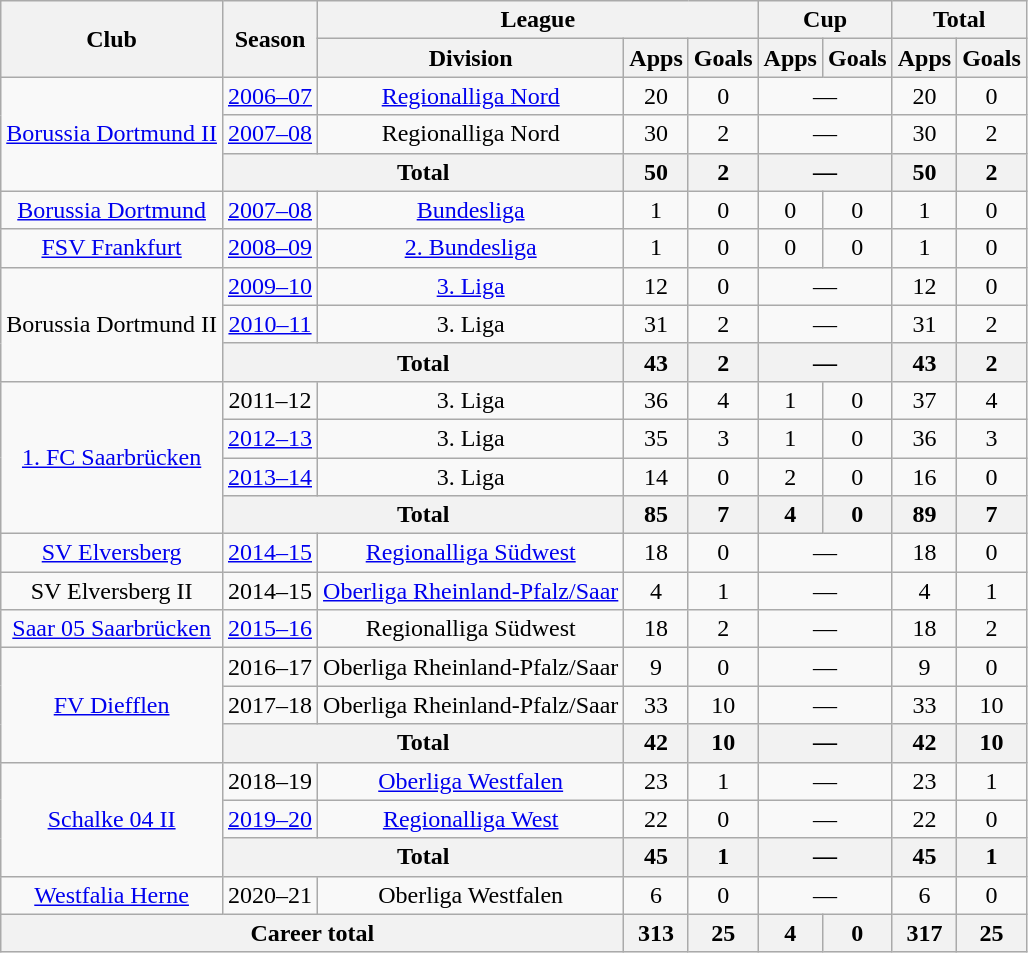<table class="wikitable" style="text-align:center">
<tr>
<th rowspan="2">Club</th>
<th rowspan="2">Season</th>
<th colspan="3">League</th>
<th colspan="2">Cup</th>
<th colspan="2">Total</th>
</tr>
<tr>
<th>Division</th>
<th>Apps</th>
<th>Goals</th>
<th>Apps</th>
<th>Goals</th>
<th>Apps</th>
<th>Goals</th>
</tr>
<tr>
<td rowspan="3"><a href='#'>Borussia Dortmund II</a></td>
<td><a href='#'>2006–07</a></td>
<td><a href='#'>Regionalliga Nord</a></td>
<td>20</td>
<td>0</td>
<td colspan="2">—</td>
<td>20</td>
<td>0</td>
</tr>
<tr>
<td><a href='#'>2007–08</a></td>
<td>Regionalliga Nord</td>
<td>30</td>
<td>2</td>
<td colspan="2">—</td>
<td>30</td>
<td>2</td>
</tr>
<tr>
<th colspan="2">Total</th>
<th>50</th>
<th>2</th>
<th colspan="2">—</th>
<th>50</th>
<th>2</th>
</tr>
<tr>
<td><a href='#'>Borussia Dortmund</a></td>
<td><a href='#'>2007–08</a></td>
<td><a href='#'>Bundesliga</a></td>
<td>1</td>
<td>0</td>
<td>0</td>
<td>0</td>
<td>1</td>
<td>0</td>
</tr>
<tr>
<td><a href='#'>FSV Frankfurt</a></td>
<td><a href='#'>2008–09</a></td>
<td><a href='#'>2. Bundesliga</a></td>
<td>1</td>
<td>0</td>
<td>0</td>
<td>0</td>
<td>1</td>
<td>0</td>
</tr>
<tr>
<td rowspan="3">Borussia Dortmund II</td>
<td><a href='#'>2009–10</a></td>
<td><a href='#'>3. Liga</a></td>
<td>12</td>
<td>0</td>
<td colspan="2">—</td>
<td>12</td>
<td>0</td>
</tr>
<tr>
<td><a href='#'>2010–11</a></td>
<td>3. Liga</td>
<td>31</td>
<td>2</td>
<td colspan="2">—</td>
<td>31</td>
<td>2</td>
</tr>
<tr>
<th colspan="2">Total</th>
<th>43</th>
<th>2</th>
<th colspan="2">—</th>
<th>43</th>
<th>2</th>
</tr>
<tr>
<td rowspan="4"><a href='#'>1. FC Saarbrücken</a></td>
<td>2011–12</td>
<td>3. Liga</td>
<td>36</td>
<td>4</td>
<td>1</td>
<td>0</td>
<td>37</td>
<td>4</td>
</tr>
<tr>
<td><a href='#'>2012–13</a></td>
<td>3. Liga</td>
<td>35</td>
<td>3</td>
<td>1</td>
<td>0</td>
<td>36</td>
<td>3</td>
</tr>
<tr>
<td><a href='#'>2013–14</a></td>
<td>3. Liga</td>
<td>14</td>
<td>0</td>
<td>2</td>
<td>0</td>
<td>16</td>
<td>0</td>
</tr>
<tr>
<th colspan="2">Total</th>
<th>85</th>
<th>7</th>
<th>4</th>
<th>0</th>
<th>89</th>
<th>7</th>
</tr>
<tr>
<td><a href='#'>SV Elversberg</a></td>
<td><a href='#'>2014–15</a></td>
<td><a href='#'>Regionalliga Südwest</a></td>
<td>18</td>
<td>0</td>
<td colspan="2">—</td>
<td>18</td>
<td>0</td>
</tr>
<tr>
<td>SV Elversberg II</td>
<td>2014–15</td>
<td><a href='#'>Oberliga Rheinland-Pfalz/Saar</a></td>
<td>4</td>
<td>1</td>
<td colspan="2">—</td>
<td>4</td>
<td>1</td>
</tr>
<tr>
<td><a href='#'>Saar 05 Saarbrücken</a></td>
<td><a href='#'>2015–16</a></td>
<td>Regionalliga Südwest</td>
<td>18</td>
<td>2</td>
<td colspan="2">—</td>
<td>18</td>
<td>2</td>
</tr>
<tr>
<td rowspan="3"><a href='#'>FV Diefflen</a></td>
<td>2016–17</td>
<td>Oberliga Rheinland-Pfalz/Saar</td>
<td>9</td>
<td>0</td>
<td colspan="2">—</td>
<td>9</td>
<td>0</td>
</tr>
<tr>
<td>2017–18</td>
<td>Oberliga Rheinland-Pfalz/Saar</td>
<td>33</td>
<td>10</td>
<td colspan="2">—</td>
<td>33</td>
<td>10</td>
</tr>
<tr>
<th colspan="2">Total</th>
<th>42</th>
<th>10</th>
<th colspan="2">—</th>
<th>42</th>
<th>10</th>
</tr>
<tr>
<td rowspan="3"><a href='#'>Schalke 04 II</a></td>
<td>2018–19</td>
<td><a href='#'>Oberliga Westfalen</a></td>
<td>23</td>
<td>1</td>
<td colspan="2">—</td>
<td>23</td>
<td>1</td>
</tr>
<tr>
<td><a href='#'>2019–20</a></td>
<td><a href='#'>Regionalliga West</a></td>
<td>22</td>
<td>0</td>
<td colspan="2">—</td>
<td>22</td>
<td>0</td>
</tr>
<tr>
<th colspan="2">Total</th>
<th>45</th>
<th>1</th>
<th colspan="2">—</th>
<th>45</th>
<th>1</th>
</tr>
<tr>
<td><a href='#'>Westfalia Herne</a></td>
<td>2020–21</td>
<td>Oberliga Westfalen</td>
<td>6</td>
<td>0</td>
<td colspan="2">—</td>
<td>6</td>
<td>0</td>
</tr>
<tr>
<th colspan="3">Career total</th>
<th>313</th>
<th>25</th>
<th>4</th>
<th>0</th>
<th>317</th>
<th>25</th>
</tr>
</table>
